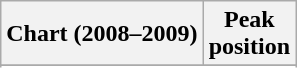<table class="wikitable sortable plainrowheaders" style="text-align:center;">
<tr>
<th scope="col">Chart (2008–2009)</th>
<th scope="col">Peak<br>position</th>
</tr>
<tr>
</tr>
<tr>
</tr>
<tr>
</tr>
<tr>
</tr>
<tr>
</tr>
<tr>
</tr>
</table>
